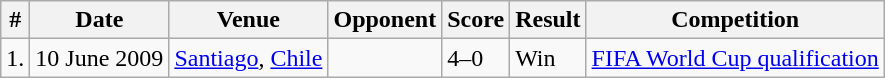<table class="wikitable">
<tr>
<th>#</th>
<th>Date</th>
<th>Venue</th>
<th>Opponent</th>
<th>Score</th>
<th>Result</th>
<th>Competition</th>
</tr>
<tr>
<td>1.</td>
<td>10 June 2009</td>
<td><a href='#'>Santiago</a>, <a href='#'>Chile</a></td>
<td></td>
<td>4–0</td>
<td>Win</td>
<td><a href='#'>FIFA World Cup qualification</a></td>
</tr>
</table>
